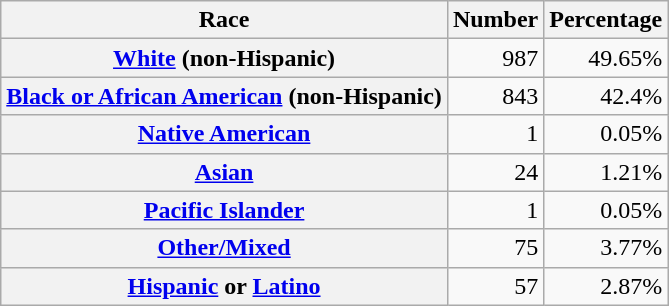<table class="wikitable" style="text-align:right">
<tr>
<th scope="col">Race</th>
<th scope="col">Number</th>
<th scope="col">Percentage</th>
</tr>
<tr>
<th scope="row"><a href='#'>White</a> (non-Hispanic)</th>
<td>987</td>
<td>49.65%</td>
</tr>
<tr>
<th scope="row"><a href='#'>Black or African American</a> (non-Hispanic)</th>
<td>843</td>
<td>42.4%</td>
</tr>
<tr>
<th scope="row"><a href='#'>Native American</a></th>
<td>1</td>
<td>0.05%</td>
</tr>
<tr>
<th scope="row"><a href='#'>Asian</a></th>
<td>24</td>
<td>1.21%</td>
</tr>
<tr>
<th scope="row"><a href='#'>Pacific Islander</a></th>
<td>1</td>
<td>0.05%</td>
</tr>
<tr>
<th scope="row"><a href='#'>Other/Mixed</a></th>
<td>75</td>
<td>3.77%</td>
</tr>
<tr>
<th scope="row"><a href='#'>Hispanic</a> or <a href='#'>Latino</a></th>
<td>57</td>
<td>2.87%</td>
</tr>
</table>
